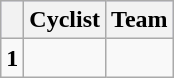<table class="wikitable">
<tr style="background:#ccccff;">
<th></th>
<th>Cyclist</th>
<th>Team</th>
</tr>
<tr>
<td><strong>1</strong></td>
<td></td>
<td></td>
</tr>
</table>
